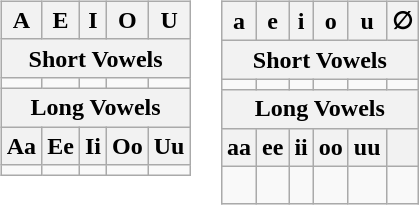<table>
<tr style="vertical-align: top;">
<td><br><table class="wikitable" style="text-align:center;">
<tr>
<th>A</th>
<th>E</th>
<th>I</th>
<th>O</th>
<th>U</th>
</tr>
<tr>
<th colspan="5">Short Vowels</th>
</tr>
<tr dir="rtl">
<td><span></span></td>
<td><span></span></td>
<td><span></span></td>
<td><span></span></td>
<td><span></span></td>
</tr>
<tr>
<th colspan="5">Long Vowels</th>
</tr>
<tr>
<th>Aa</th>
<th>Ee</th>
<th>Ii</th>
<th>Oo</th>
<th>Uu</th>
</tr>
<tr dir="rtl">
<td><span></span></td>
<td><span></span></td>
<td><span></span></td>
<td><span></span></td>
<td><span></span></td>
</tr>
</table>
</td>
<td><br><table class="wikitable" style="text-align:center;">
<tr>
<th>a</th>
<th>e</th>
<th>i</th>
<th>o</th>
<th>u</th>
<th>∅</th>
</tr>
<tr>
<th colspan="6">Short Vowels</th>
</tr>
<tr dir="rtl">
<td><span></span></td>
<td><span></span></td>
<td><span></span></td>
<td><span></span></td>
<td><span></span></td>
<td><span></span></td>
</tr>
<tr>
<th colspan="6">Long Vowels</th>
</tr>
<tr>
<th>aa</th>
<th>ee</th>
<th>ii</th>
<th>oo</th>
<th>uu</th>
<th></th>
</tr>
<tr dir="rtl">
<td><span></span></td>
<td><span><br></span></td>
<td><span><br></span></td>
<td><span></span></td>
<td><span></span></td>
</tr>
</table>
</td>
</tr>
</table>
